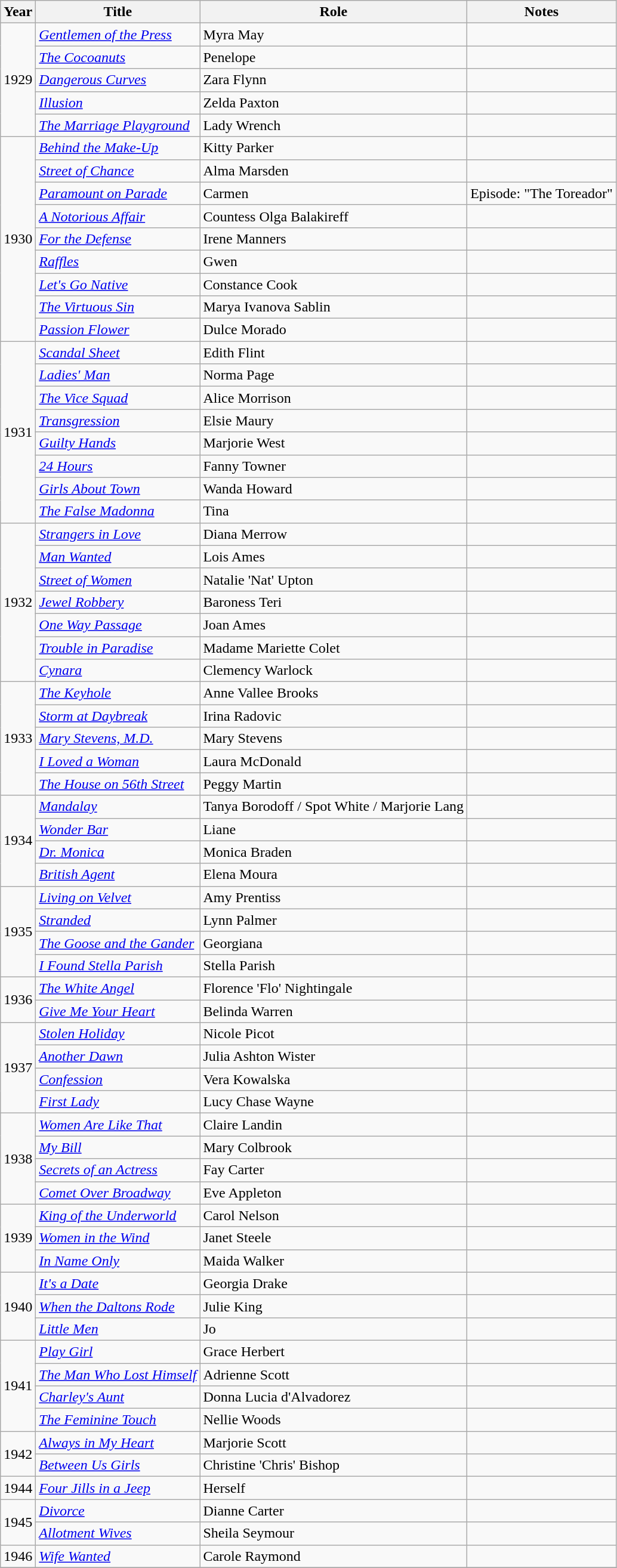<table class="wikitable">
<tr>
<th>Year</th>
<th>Title</th>
<th>Role</th>
<th>Notes</th>
</tr>
<tr>
<td rowspan=5>1929</td>
<td><em><a href='#'>Gentlemen of the Press</a></em></td>
<td>Myra May</td>
<td></td>
</tr>
<tr>
<td><em><a href='#'>The Cocoanuts</a></em></td>
<td>Penelope</td>
<td></td>
</tr>
<tr>
<td><em><a href='#'>Dangerous Curves</a></em></td>
<td>Zara Flynn</td>
<td></td>
</tr>
<tr>
<td><em><a href='#'>Illusion</a></em></td>
<td>Zelda Paxton</td>
<td></td>
</tr>
<tr>
<td><em><a href='#'>The Marriage Playground</a></em></td>
<td>Lady Wrench</td>
<td></td>
</tr>
<tr>
<td rowspan=9>1930</td>
<td><em><a href='#'>Behind the Make-Up</a></em></td>
<td>Kitty Parker</td>
<td></td>
</tr>
<tr>
<td><em><a href='#'>Street of Chance</a></em></td>
<td>Alma Marsden</td>
<td></td>
</tr>
<tr>
<td><em><a href='#'>Paramount on Parade</a></em></td>
<td>Carmen</td>
<td>Episode: "The Toreador"</td>
</tr>
<tr>
<td><em><a href='#'>A Notorious Affair</a></em></td>
<td>Countess Olga Balakireff</td>
<td></td>
</tr>
<tr>
<td><em><a href='#'>For the Defense</a></em></td>
<td>Irene Manners</td>
<td></td>
</tr>
<tr>
<td><em><a href='#'>Raffles</a></em></td>
<td>Gwen</td>
<td></td>
</tr>
<tr>
<td><em><a href='#'>Let's Go Native</a></em></td>
<td>Constance Cook</td>
<td></td>
</tr>
<tr>
<td><em><a href='#'>The Virtuous Sin</a></em></td>
<td>Marya Ivanova Sablin</td>
<td></td>
</tr>
<tr>
<td><em><a href='#'>Passion Flower</a></em></td>
<td>Dulce Morado</td>
<td></td>
</tr>
<tr>
<td rowspan=8>1931</td>
<td><em><a href='#'>Scandal Sheet</a></em></td>
<td>Edith Flint</td>
<td></td>
</tr>
<tr>
<td><em><a href='#'>Ladies' Man</a></em></td>
<td>Norma Page</td>
<td></td>
</tr>
<tr>
<td><em><a href='#'>The Vice Squad</a></em></td>
<td>Alice Morrison</td>
<td></td>
</tr>
<tr>
<td><em><a href='#'>Transgression</a></em></td>
<td>Elsie Maury</td>
<td></td>
</tr>
<tr>
<td><em><a href='#'>Guilty Hands</a></em></td>
<td>Marjorie West</td>
<td></td>
</tr>
<tr>
<td><em><a href='#'>24 Hours</a></em></td>
<td>Fanny Towner</td>
<td></td>
</tr>
<tr>
<td><em><a href='#'>Girls About Town</a></em></td>
<td>Wanda Howard</td>
<td></td>
</tr>
<tr>
<td><em><a href='#'>The False Madonna</a></em></td>
<td>Tina</td>
<td></td>
</tr>
<tr>
<td rowspan=7>1932</td>
<td><em><a href='#'>Strangers in Love</a></em></td>
<td>Diana Merrow</td>
<td></td>
</tr>
<tr>
<td><em><a href='#'>Man Wanted</a></em></td>
<td>Lois Ames</td>
<td></td>
</tr>
<tr>
<td><em><a href='#'>Street of Women</a></em></td>
<td>Natalie 'Nat' Upton</td>
<td></td>
</tr>
<tr>
<td><em><a href='#'>Jewel Robbery</a></em></td>
<td>Baroness Teri</td>
<td></td>
</tr>
<tr>
<td><em><a href='#'>One Way Passage</a></em></td>
<td>Joan Ames</td>
<td></td>
</tr>
<tr>
<td><em><a href='#'>Trouble in Paradise</a></em></td>
<td>Madame Mariette Colet</td>
<td></td>
</tr>
<tr>
<td><em><a href='#'>Cynara</a></em></td>
<td>Clemency Warlock</td>
<td></td>
</tr>
<tr>
<td rowspan=5>1933</td>
<td><em><a href='#'>The Keyhole</a></em></td>
<td>Anne Vallee Brooks</td>
<td></td>
</tr>
<tr>
<td><em><a href='#'>Storm at Daybreak</a></em></td>
<td>Irina Radovic</td>
<td></td>
</tr>
<tr>
<td><em><a href='#'>Mary Stevens, M.D.</a></em></td>
<td>Mary Stevens</td>
<td></td>
</tr>
<tr>
<td><em><a href='#'>I Loved a Woman</a></em></td>
<td>Laura McDonald</td>
<td></td>
</tr>
<tr>
<td><em><a href='#'>The House on 56th Street</a></em></td>
<td>Peggy Martin</td>
<td></td>
</tr>
<tr>
<td rowspan=4>1934</td>
<td><em><a href='#'>Mandalay</a></em></td>
<td>Tanya Borodoff / Spot White / Marjorie Lang</td>
<td></td>
</tr>
<tr>
<td><em><a href='#'>Wonder Bar</a></em></td>
<td>Liane</td>
<td></td>
</tr>
<tr>
<td><em><a href='#'>Dr. Monica</a></em></td>
<td>Monica Braden</td>
<td></td>
</tr>
<tr>
<td><em><a href='#'>British Agent</a></em></td>
<td>Elena Moura</td>
<td></td>
</tr>
<tr>
<td rowspan=4>1935</td>
<td><em><a href='#'>Living on Velvet</a></em></td>
<td>Amy Prentiss</td>
<td></td>
</tr>
<tr>
<td><em><a href='#'>Stranded</a></em></td>
<td>Lynn Palmer</td>
<td></td>
</tr>
<tr>
<td><em><a href='#'>The Goose and the Gander</a></em></td>
<td>Georgiana</td>
<td></td>
</tr>
<tr>
<td><em><a href='#'>I Found Stella Parish</a></em></td>
<td>Stella Parish</td>
<td></td>
</tr>
<tr>
<td rowspan=2>1936</td>
<td><em><a href='#'>The White Angel</a></em></td>
<td>Florence 'Flo' Nightingale</td>
<td></td>
</tr>
<tr>
<td><em><a href='#'>Give Me Your Heart</a></em></td>
<td>Belinda Warren</td>
<td></td>
</tr>
<tr>
<td rowspan=4>1937</td>
<td><em><a href='#'>Stolen Holiday</a></em></td>
<td>Nicole Picot</td>
<td></td>
</tr>
<tr>
<td><em><a href='#'>Another Dawn</a></em></td>
<td>Julia Ashton Wister</td>
<td></td>
</tr>
<tr>
<td><em><a href='#'>Confession</a></em></td>
<td>Vera Kowalska</td>
<td></td>
</tr>
<tr>
<td><em><a href='#'>First Lady</a></em></td>
<td>Lucy Chase Wayne</td>
<td></td>
</tr>
<tr>
<td rowspan=4>1938</td>
<td><em><a href='#'>Women Are Like That</a></em></td>
<td>Claire Landin</td>
<td></td>
</tr>
<tr>
<td><em><a href='#'>My Bill</a></em></td>
<td>Mary Colbrook</td>
<td></td>
</tr>
<tr>
<td><em><a href='#'>Secrets of an Actress</a></em></td>
<td>Fay Carter</td>
<td></td>
</tr>
<tr>
<td><em><a href='#'>Comet Over Broadway</a></em></td>
<td>Eve Appleton</td>
<td></td>
</tr>
<tr>
<td rowspan=3>1939</td>
<td><em><a href='#'>King of the Underworld</a></em></td>
<td>Carol Nelson</td>
<td></td>
</tr>
<tr>
<td><em><a href='#'>Women in the Wind</a></em></td>
<td>Janet Steele</td>
<td></td>
</tr>
<tr>
<td><em><a href='#'>In Name Only</a></em></td>
<td>Maida Walker</td>
<td></td>
</tr>
<tr>
<td rowspan=3>1940</td>
<td><em><a href='#'>It's a Date</a></em></td>
<td>Georgia Drake</td>
<td></td>
</tr>
<tr>
<td><em><a href='#'>When the Daltons Rode</a></em></td>
<td>Julie King</td>
<td></td>
</tr>
<tr>
<td><em><a href='#'>Little Men</a></em></td>
<td>Jo</td>
<td></td>
</tr>
<tr>
<td rowspan=4>1941</td>
<td><em><a href='#'>Play Girl</a></em></td>
<td>Grace Herbert</td>
<td></td>
</tr>
<tr>
<td><em><a href='#'>The Man Who Lost Himself</a></em></td>
<td>Adrienne Scott</td>
<td></td>
</tr>
<tr>
<td><em><a href='#'>Charley's Aunt</a></em></td>
<td>Donna Lucia d'Alvadorez</td>
<td></td>
</tr>
<tr>
<td><em><a href='#'>The Feminine Touch</a></em></td>
<td>Nellie Woods</td>
<td></td>
</tr>
<tr>
<td rowspan=2>1942</td>
<td><em><a href='#'>Always in My Heart</a></em></td>
<td>Marjorie Scott</td>
<td></td>
</tr>
<tr>
<td><em><a href='#'>Between Us Girls</a></em></td>
<td>Christine 'Chris' Bishop</td>
<td></td>
</tr>
<tr>
<td>1944</td>
<td><em><a href='#'>Four Jills in a Jeep</a></em></td>
<td>Herself</td>
<td></td>
</tr>
<tr>
<td rowspan=2>1945</td>
<td><em><a href='#'>Divorce</a></em></td>
<td>Dianne Carter</td>
<td></td>
</tr>
<tr>
<td><em><a href='#'>Allotment Wives</a></em></td>
<td>Sheila Seymour</td>
<td></td>
</tr>
<tr>
<td>1946</td>
<td><em><a href='#'>Wife Wanted</a></em></td>
<td>Carole Raymond</td>
<td></td>
</tr>
<tr>
</tr>
</table>
